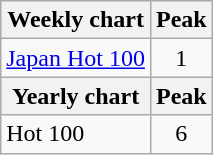<table class="wikitable">
<tr>
<th>Weekly chart</th>
<th>Peak</th>
</tr>
<tr>
<td><a href='#'>Japan Hot 100</a></td>
<td style="text-align:center;">1</td>
</tr>
<tr>
<th>Yearly chart</th>
<th>Peak</th>
</tr>
<tr>
<td>Hot 100</td>
<td style="text-align:center;">6</td>
</tr>
</table>
